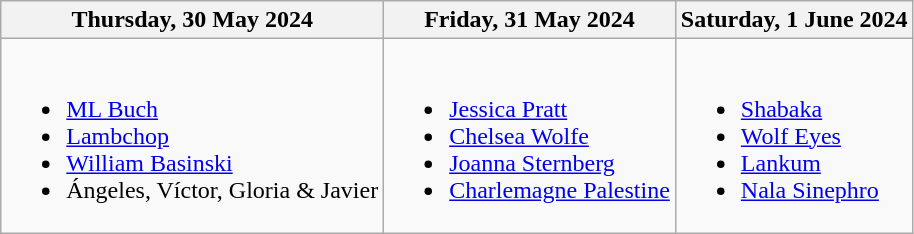<table class="wikitable">
<tr>
<th>Thursday, 30 May 2024</th>
<th>Friday, 31 May 2024</th>
<th>Saturday, 1 June 2024</th>
</tr>
<tr>
<td><br><ul><li><a href='#'>ML Buch</a></li><li><a href='#'>Lambchop</a></li><li><a href='#'>William Basinski</a></li><li>Ángeles, Víctor, Gloria & Javier</li></ul></td>
<td><br><ul><li><a href='#'>Jessica Pratt</a></li><li><a href='#'>Chelsea Wolfe</a></li><li><a href='#'>Joanna Sternberg</a></li><li><a href='#'>Charlemagne Palestine</a></li></ul></td>
<td><br><ul><li><a href='#'>Shabaka</a></li><li><a href='#'>Wolf Eyes</a></li><li><a href='#'>Lankum</a></li><li><a href='#'>Nala Sinephro</a></li></ul></td>
</tr>
</table>
